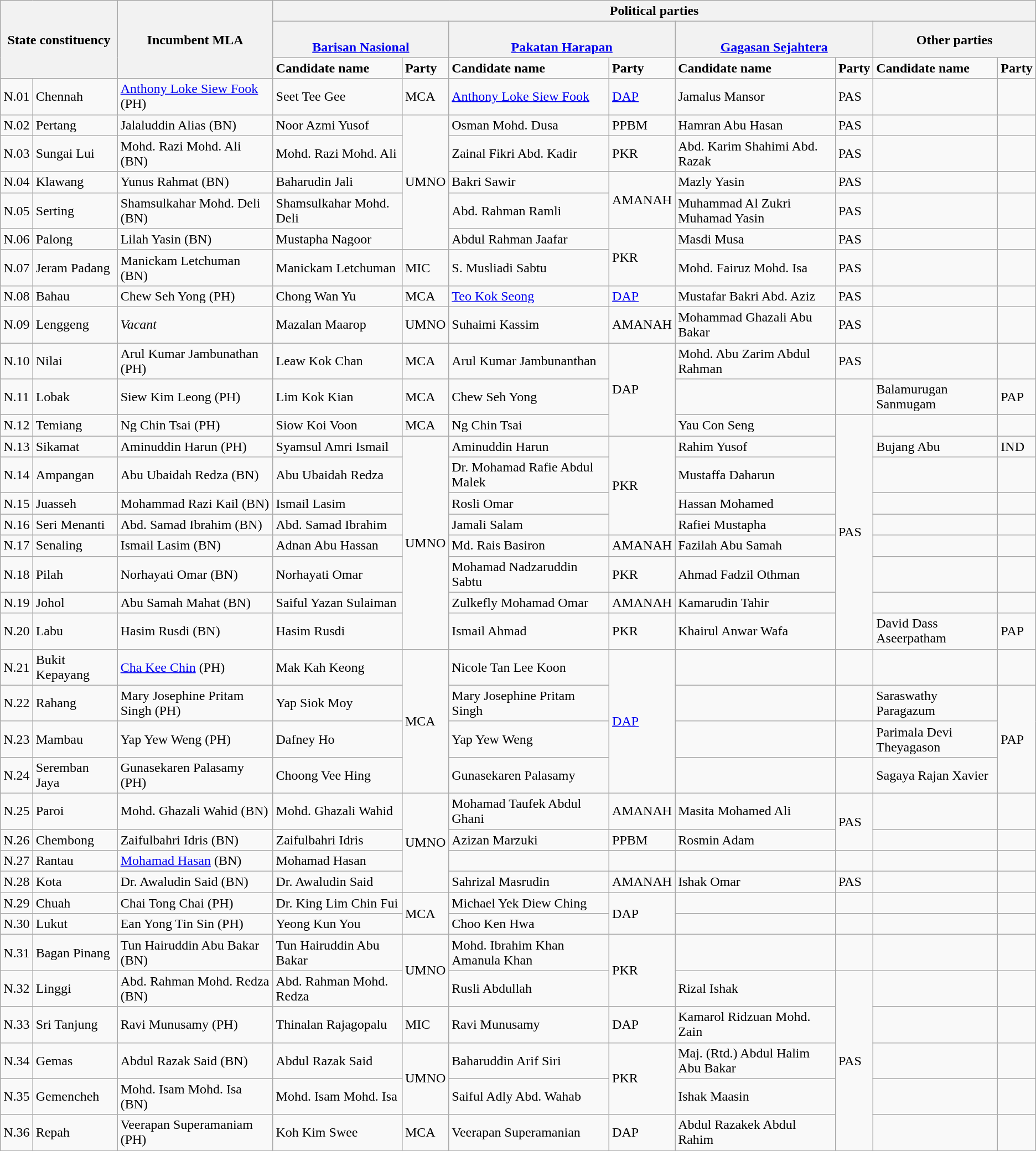<table class="wikitable mw-collapsible mw-collapsed">
<tr>
<th colspan="2" rowspan="3">State constituency</th>
<th rowspan="3">Incumbent MLA</th>
<th colspan="8">Political parties</th>
</tr>
<tr>
<th colspan="2"><br><a href='#'>Barisan Nasional</a></th>
<th colspan="2"><br><a href='#'>Pakatan Harapan</a></th>
<th colspan="2"><br><a href='#'>Gagasan Sejahtera</a></th>
<th colspan="2">Other parties</th>
</tr>
<tr>
<td><strong>Candidate name</strong></td>
<td><strong>Party</strong></td>
<td><strong>Candidate name</strong></td>
<td><strong>Party</strong></td>
<td><strong>Candidate name</strong></td>
<td><strong>Party</strong></td>
<td><strong>Candidate name</strong></td>
<td><strong>Party</strong></td>
</tr>
<tr>
<td>N.01</td>
<td>Chennah</td>
<td><a href='#'>Anthony Loke Siew Fook</a> (PH)</td>
<td>Seet Tee Gee</td>
<td>MCA</td>
<td><a href='#'>Anthony Loke Siew Fook</a></td>
<td><a href='#'>DAP</a></td>
<td>Jamalus Mansor</td>
<td>PAS</td>
<td></td>
<td></td>
</tr>
<tr>
<td>N.02</td>
<td>Pertang</td>
<td>Jalaluddin Alias (BN)</td>
<td>Noor Azmi Yusof</td>
<td rowspan="5">UMNO</td>
<td>Osman Mohd. Dusa</td>
<td>PPBM</td>
<td>Hamran Abu Hasan</td>
<td>PAS</td>
<td></td>
<td></td>
</tr>
<tr>
<td>N.03</td>
<td>Sungai Lui</td>
<td>Mohd. Razi Mohd. Ali (BN)</td>
<td>Mohd. Razi Mohd. Ali</td>
<td>Zainal Fikri Abd. Kadir</td>
<td>PKR</td>
<td>Abd. Karim Shahimi Abd. Razak</td>
<td>PAS</td>
<td></td>
<td></td>
</tr>
<tr>
<td>N.04</td>
<td>Klawang</td>
<td>Yunus Rahmat (BN)</td>
<td>Baharudin Jali</td>
<td>Bakri Sawir</td>
<td rowspan="2">AMANAH</td>
<td>Mazly Yasin</td>
<td>PAS</td>
<td></td>
<td></td>
</tr>
<tr>
<td>N.05</td>
<td>Serting</td>
<td>Shamsulkahar Mohd. Deli (BN)</td>
<td>Shamsulkahar Mohd. Deli</td>
<td>Abd. Rahman Ramli</td>
<td>Muhammad Al Zukri Muhamad Yasin</td>
<td>PAS</td>
<td></td>
<td></td>
</tr>
<tr>
<td>N.06</td>
<td>Palong</td>
<td>Lilah Yasin (BN)</td>
<td>Mustapha Nagoor</td>
<td>Abdul Rahman Jaafar</td>
<td rowspan="2">PKR</td>
<td>Masdi Musa</td>
<td>PAS</td>
<td></td>
<td></td>
</tr>
<tr>
<td>N.07</td>
<td>Jeram Padang</td>
<td>Manickam Letchuman (BN)</td>
<td>Manickam Letchuman</td>
<td>MIC</td>
<td>S. Musliadi Sabtu</td>
<td>Mohd. Fairuz Mohd. Isa</td>
<td>PAS</td>
<td></td>
<td></td>
</tr>
<tr>
<td>N.08</td>
<td>Bahau</td>
<td>Chew Seh Yong (PH)</td>
<td>Chong Wan Yu</td>
<td>MCA</td>
<td><a href='#'>Teo Kok Seong</a></td>
<td><a href='#'>DAP</a></td>
<td>Mustafar Bakri Abd. Aziz</td>
<td>PAS</td>
<td></td>
<td></td>
</tr>
<tr>
<td>N.09</td>
<td>Lenggeng</td>
<td><em>Vacant</em></td>
<td>Mazalan Maarop</td>
<td>UMNO</td>
<td>Suhaimi Kassim</td>
<td>AMANAH</td>
<td>Mohammad Ghazali Abu Bakar</td>
<td>PAS</td>
<td></td>
<td></td>
</tr>
<tr>
<td>N.10</td>
<td>Nilai</td>
<td>Arul Kumar Jambunathan (PH)</td>
<td>Leaw Kok Chan</td>
<td>MCA</td>
<td>Arul Kumar Jambunanthan</td>
<td rowspan="3">DAP</td>
<td>Mohd. Abu Zarim Abdul Rahman</td>
<td>PAS</td>
<td></td>
<td></td>
</tr>
<tr>
<td>N.11</td>
<td>Lobak</td>
<td>Siew Kim Leong (PH)</td>
<td>Lim Kok Kian</td>
<td>MCA</td>
<td>Chew Seh Yong</td>
<td></td>
<td></td>
<td>Balamurugan Sanmugam</td>
<td>PAP</td>
</tr>
<tr>
<td>N.12</td>
<td>Temiang</td>
<td>Ng Chin Tsai (PH)</td>
<td>Siow Koi Voon</td>
<td>MCA</td>
<td>Ng Chin Tsai</td>
<td>Yau Con Seng</td>
<td rowspan="9">PAS</td>
<td></td>
<td></td>
</tr>
<tr>
<td>N.13</td>
<td>Sikamat</td>
<td>Aminuddin Harun (PH)</td>
<td>Syamsul Amri Ismail</td>
<td rowspan="8">UMNO</td>
<td>Aminuddin Harun</td>
<td rowspan="4">PKR</td>
<td>Rahim Yusof</td>
<td>Bujang Abu</td>
<td>IND</td>
</tr>
<tr>
<td>N.14</td>
<td>Ampangan</td>
<td>Abu Ubaidah Redza (BN)</td>
<td>Abu Ubaidah Redza</td>
<td>Dr. Mohamad Rafie Abdul Malek</td>
<td>Mustaffa Daharun</td>
<td></td>
<td></td>
</tr>
<tr>
<td>N.15</td>
<td>Juasseh</td>
<td>Mohammad Razi Kail (BN)</td>
<td>Ismail Lasim</td>
<td>Rosli Omar</td>
<td>Hassan Mohamed</td>
<td></td>
<td></td>
</tr>
<tr>
<td>N.16</td>
<td>Seri Menanti</td>
<td>Abd. Samad Ibrahim (BN)</td>
<td>Abd. Samad Ibrahim</td>
<td>Jamali Salam</td>
<td>Rafiei Mustapha</td>
<td></td>
<td></td>
</tr>
<tr>
<td>N.17</td>
<td>Senaling</td>
<td>Ismail Lasim (BN)</td>
<td>Adnan Abu Hassan</td>
<td>Md. Rais Basiron</td>
<td>AMANAH</td>
<td>Fazilah Abu Samah</td>
<td></td>
<td></td>
</tr>
<tr>
<td>N.18</td>
<td>Pilah</td>
<td>Norhayati Omar (BN)</td>
<td>Norhayati Omar</td>
<td>Mohamad Nadzaruddin Sabtu</td>
<td>PKR</td>
<td>Ahmad Fadzil Othman</td>
<td></td>
<td></td>
</tr>
<tr>
<td>N.19</td>
<td>Johol</td>
<td>Abu Samah Mahat (BN)</td>
<td>Saiful Yazan Sulaiman</td>
<td>Zulkefly Mohamad Omar</td>
<td>AMANAH</td>
<td>Kamarudin Tahir</td>
<td></td>
<td></td>
</tr>
<tr>
<td>N.20</td>
<td>Labu</td>
<td>Hasim Rusdi (BN)</td>
<td>Hasim Rusdi</td>
<td>Ismail Ahmad</td>
<td>PKR</td>
<td>Khairul Anwar Wafa</td>
<td>David Dass Aseerpatham</td>
<td>PAP</td>
</tr>
<tr>
<td>N.21</td>
<td>Bukit Kepayang</td>
<td><a href='#'>Cha Kee Chin</a> (PH)</td>
<td>Mak Kah Keong</td>
<td rowspan="4">MCA</td>
<td>Nicole Tan Lee Koon</td>
<td rowspan="4"><a href='#'>DAP</a></td>
<td></td>
<td></td>
<td></td>
<td></td>
</tr>
<tr>
<td>N.22</td>
<td>Rahang</td>
<td>Mary Josephine Pritam Singh (PH)</td>
<td>Yap Siok Moy</td>
<td>Mary Josephine Pritam Singh</td>
<td></td>
<td></td>
<td>Saraswathy Paragazum</td>
<td rowspan="3">PAP</td>
</tr>
<tr>
<td>N.23</td>
<td>Mambau</td>
<td>Yap Yew Weng (PH)</td>
<td>Dafney Ho</td>
<td>Yap Yew Weng</td>
<td></td>
<td></td>
<td>Parimala Devi Theyagason</td>
</tr>
<tr>
<td>N.24</td>
<td>Seremban Jaya</td>
<td>Gunasekaren Palasamy (PH)</td>
<td>Choong Vee Hing</td>
<td>Gunasekaren Palasamy</td>
<td></td>
<td></td>
<td>Sagaya Rajan Xavier</td>
</tr>
<tr>
<td>N.25</td>
<td>Paroi</td>
<td>Mohd. Ghazali Wahid (BN)</td>
<td>Mohd. Ghazali Wahid</td>
<td rowspan="4">UMNO</td>
<td>Mohamad Taufek Abdul Ghani</td>
<td>AMANAH</td>
<td>Masita Mohamed Ali</td>
<td rowspan="2">PAS</td>
<td></td>
<td></td>
</tr>
<tr>
<td>N.26</td>
<td>Chembong</td>
<td>Zaifulbahri Idris (BN)</td>
<td>Zaifulbahri Idris</td>
<td>Azizan Marzuki</td>
<td>PPBM</td>
<td>Rosmin Adam</td>
<td></td>
<td></td>
</tr>
<tr>
<td>N.27</td>
<td>Rantau</td>
<td><a href='#'>Mohamad Hasan</a> (BN)</td>
<td>Mohamad Hasan</td>
<td></td>
<td></td>
<td></td>
<td></td>
<td></td>
<td></td>
</tr>
<tr>
<td>N.28</td>
<td>Kota</td>
<td>Dr. Awaludin Said (BN)</td>
<td>Dr. Awaludin Said</td>
<td>Sahrizal Masrudin</td>
<td>AMANAH</td>
<td>Ishak Omar</td>
<td>PAS</td>
<td></td>
<td></td>
</tr>
<tr>
<td>N.29</td>
<td>Chuah</td>
<td>Chai Tong Chai (PH)</td>
<td>Dr. King Lim Chin Fui</td>
<td rowspan="2">MCA</td>
<td>Michael Yek Diew Ching</td>
<td rowspan="2">DAP</td>
<td></td>
<td></td>
<td></td>
<td></td>
</tr>
<tr>
<td>N.30</td>
<td>Lukut</td>
<td>Ean Yong Tin Sin (PH)</td>
<td>Yeong Kun You</td>
<td>Choo Ken Hwa</td>
<td></td>
<td></td>
<td></td>
<td></td>
</tr>
<tr>
<td>N.31</td>
<td>Bagan Pinang</td>
<td>Tun Hairuddin Abu Bakar (BN)</td>
<td>Tun Hairuddin Abu Bakar</td>
<td rowspan="2">UMNO</td>
<td>Mohd. Ibrahim Khan Amanula Khan</td>
<td rowspan="2">PKR</td>
<td></td>
<td></td>
<td></td>
<td></td>
</tr>
<tr>
<td>N.32</td>
<td>Linggi</td>
<td>Abd. Rahman Mohd. Redza (BN)</td>
<td>Abd. Rahman Mohd. Redza</td>
<td>Rusli Abdullah</td>
<td>Rizal Ishak</td>
<td rowspan="5">PAS</td>
<td></td>
<td></td>
</tr>
<tr>
<td>N.33</td>
<td>Sri Tanjung</td>
<td>Ravi Munusamy (PH)</td>
<td>Thinalan Rajagopalu</td>
<td>MIC</td>
<td>Ravi Munusamy</td>
<td>DAP</td>
<td>Kamarol Ridzuan Mohd. Zain</td>
<td></td>
<td></td>
</tr>
<tr>
<td>N.34</td>
<td>Gemas</td>
<td>Abdul Razak Said (BN)</td>
<td>Abdul Razak Said</td>
<td rowspan="2">UMNO</td>
<td>Baharuddin Arif Siri</td>
<td rowspan="2">PKR</td>
<td>Maj. (Rtd.) Abdul Halim Abu Bakar</td>
<td></td>
<td></td>
</tr>
<tr>
<td>N.35</td>
<td>Gemencheh</td>
<td>Mohd. Isam Mohd. Isa (BN)</td>
<td>Mohd. Isam Mohd. Isa</td>
<td>Saiful Adly Abd. Wahab</td>
<td>Ishak Maasin</td>
<td></td>
<td></td>
</tr>
<tr>
<td>N.36</td>
<td>Repah</td>
<td>Veerapan Superamaniam (PH)</td>
<td>Koh Kim Swee</td>
<td>MCA</td>
<td>Veerapan Superamanian</td>
<td>DAP</td>
<td>Abdul Razakek Abdul Rahim</td>
<td></td>
<td></td>
</tr>
</table>
